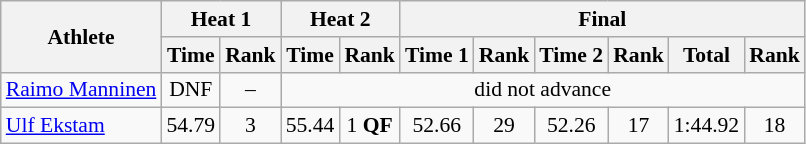<table class="wikitable" style="font-size:90%">
<tr>
<th rowspan="2">Athlete</th>
<th colspan="2">Heat 1</th>
<th colspan="2">Heat 2</th>
<th colspan="6">Final</th>
</tr>
<tr>
<th>Time</th>
<th>Rank</th>
<th>Time</th>
<th>Rank</th>
<th>Time 1</th>
<th>Rank</th>
<th>Time 2</th>
<th>Rank</th>
<th>Total</th>
<th>Rank</th>
</tr>
<tr>
<td><a href='#'>Raimo Manninen</a></td>
<td align="center">DNF</td>
<td align="center">–</td>
<td colspan="8" align="center">did not advance</td>
</tr>
<tr>
<td><a href='#'>Ulf Ekstam</a></td>
<td align="center">54.79</td>
<td align="center">3</td>
<td align="center">55.44</td>
<td align="center">1 <strong>QF</strong></td>
<td align="center">52.66</td>
<td align="center">29</td>
<td align="center">52.26</td>
<td align="center">17</td>
<td align="center">1:44.92</td>
<td align="center">18</td>
</tr>
</table>
